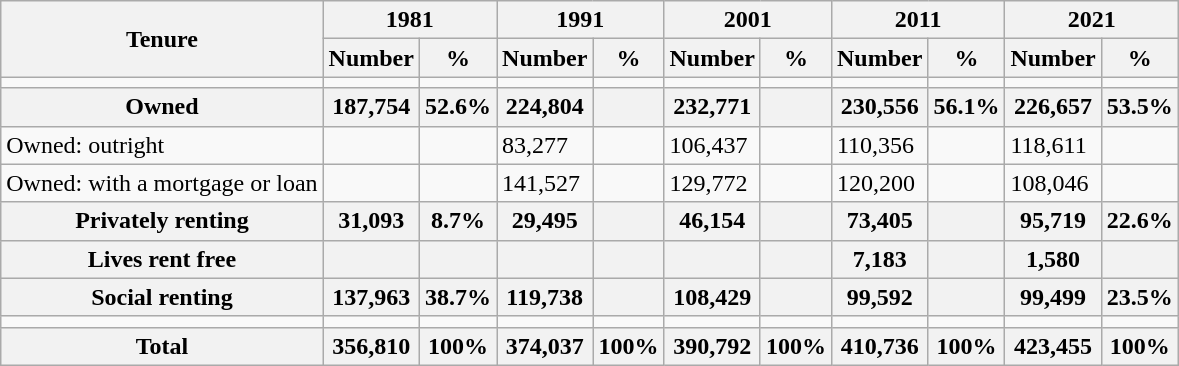<table class="wikitable">
<tr>
<th rowspan="2">Tenure</th>
<th colspan="2">1981</th>
<th colspan="2">1991</th>
<th colspan="2">2001</th>
<th colspan="2">2011</th>
<th colspan="2">2021</th>
</tr>
<tr>
<th>Number</th>
<th>%</th>
<th>Number</th>
<th>%</th>
<th>Number</th>
<th>%</th>
<th>Number</th>
<th>%</th>
<th>Number</th>
<th>%</th>
</tr>
<tr>
<td></td>
<td></td>
<td></td>
<td></td>
<td></td>
<td></td>
<td></td>
<td></td>
<td></td>
<td></td>
<td></td>
</tr>
<tr>
<th>Owned</th>
<th>187,754</th>
<th>52.6%</th>
<th>224,804</th>
<th></th>
<th>232,771</th>
<th></th>
<th>230,556</th>
<th>56.1%</th>
<th>226,657</th>
<th>53.5%</th>
</tr>
<tr>
<td>Owned: outright</td>
<td></td>
<td></td>
<td>83,277</td>
<td></td>
<td>106,437</td>
<td></td>
<td>110,356</td>
<td></td>
<td>118,611</td>
<td></td>
</tr>
<tr>
<td>Owned: with a mortgage or loan</td>
<td></td>
<td></td>
<td>141,527</td>
<td></td>
<td>129,772</td>
<td></td>
<td>120,200</td>
<td></td>
<td>108,046</td>
<td></td>
</tr>
<tr>
<th>Privately renting</th>
<th>31,093</th>
<th>8.7%</th>
<th>29,495</th>
<th></th>
<th>46,154</th>
<th></th>
<th>73,405</th>
<th></th>
<th>95,719</th>
<th>22.6%</th>
</tr>
<tr>
<th>Lives rent free</th>
<th></th>
<th></th>
<th></th>
<th></th>
<th></th>
<th></th>
<th>7,183</th>
<th></th>
<th>1,580</th>
<th></th>
</tr>
<tr>
<th>Social renting</th>
<th>137,963</th>
<th>38.7%</th>
<th>119,738</th>
<th></th>
<th>108,429</th>
<th></th>
<th>99,592</th>
<th></th>
<th>99,499</th>
<th>23.5%</th>
</tr>
<tr>
<td></td>
<td></td>
<td></td>
<td></td>
<td></td>
<td></td>
<td></td>
<td></td>
<td></td>
<td></td>
<td></td>
</tr>
<tr>
<th>Total</th>
<th>356,810</th>
<th>100%</th>
<th>374,037</th>
<th>100%</th>
<th>390,792</th>
<th>100%</th>
<th>410,736</th>
<th>100%</th>
<th>423,455</th>
<th>100%</th>
</tr>
</table>
